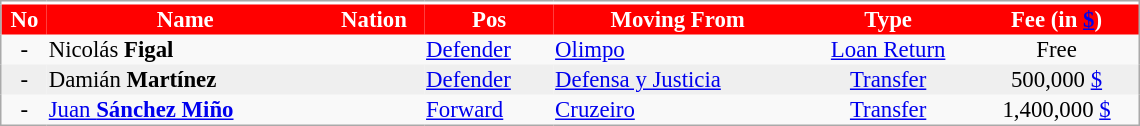<table cellspacing="0" style="background: #f9f9f9; border: 1px #aaa solid; border-collapse: collapse; font-size: 95%;" width="760px">
<tr bgcolor=#FFFFFF style="color: #FF0000;">
<th colspan=7></th>
</tr>
<tr bgcolor=#FF0000 style="color:#FFFFFF;">
<th>No</th>
<th>Name</th>
<th>Nation</th>
<th>Pos</th>
<th>Moving From</th>
<th>Type</th>
<th>Fee (in <a href='#'>$</a>)</th>
</tr>
<tr bgcolor=#FFFFFF style="color: #FF0000;">
</tr>
<tr>
<td align=center>-</td>
<td align="left">Nicolás <strong>Figal</strong></td>
<td align=center></td>
<td align=left><a href='#'>Defender</a></td>
<td align=left> <a href='#'>Olimpo</a></td>
<td align=center><a href='#'>Loan Return</a></td>
<td align=center>Free</td>
</tr>
<tr bgcolor="#EFEFEF">
<td align=center>-</td>
<td align="left">Damián <strong>Martínez</strong></td>
<td align=center></td>
<td align=left><a href='#'>Defender</a></td>
<td align=left> <a href='#'>Defensa y Justicia</a></td>
<td align=center><a href='#'>Transfer</a></td>
<td align=center>500,000 <a href='#'>$</a></td>
</tr>
<tr>
<td align=center>-</td>
<td align="left"><a href='#'>Juan <strong>Sánchez Miño</strong></a></td>
<td align=center></td>
<td align=left><a href='#'>Forward</a></td>
<td align=left> <a href='#'>Cruzeiro</a></td>
<td align=center><a href='#'>Transfer</a></td>
<td align=center>1,400,000 <a href='#'>$</a></td>
</tr>
</table>
